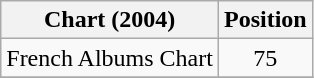<table class="wikitable sortable">
<tr>
<th>Chart (2004)</th>
<th>Position</th>
</tr>
<tr>
<td>French Albums Chart</td>
<td align="center">75</td>
</tr>
<tr>
</tr>
</table>
